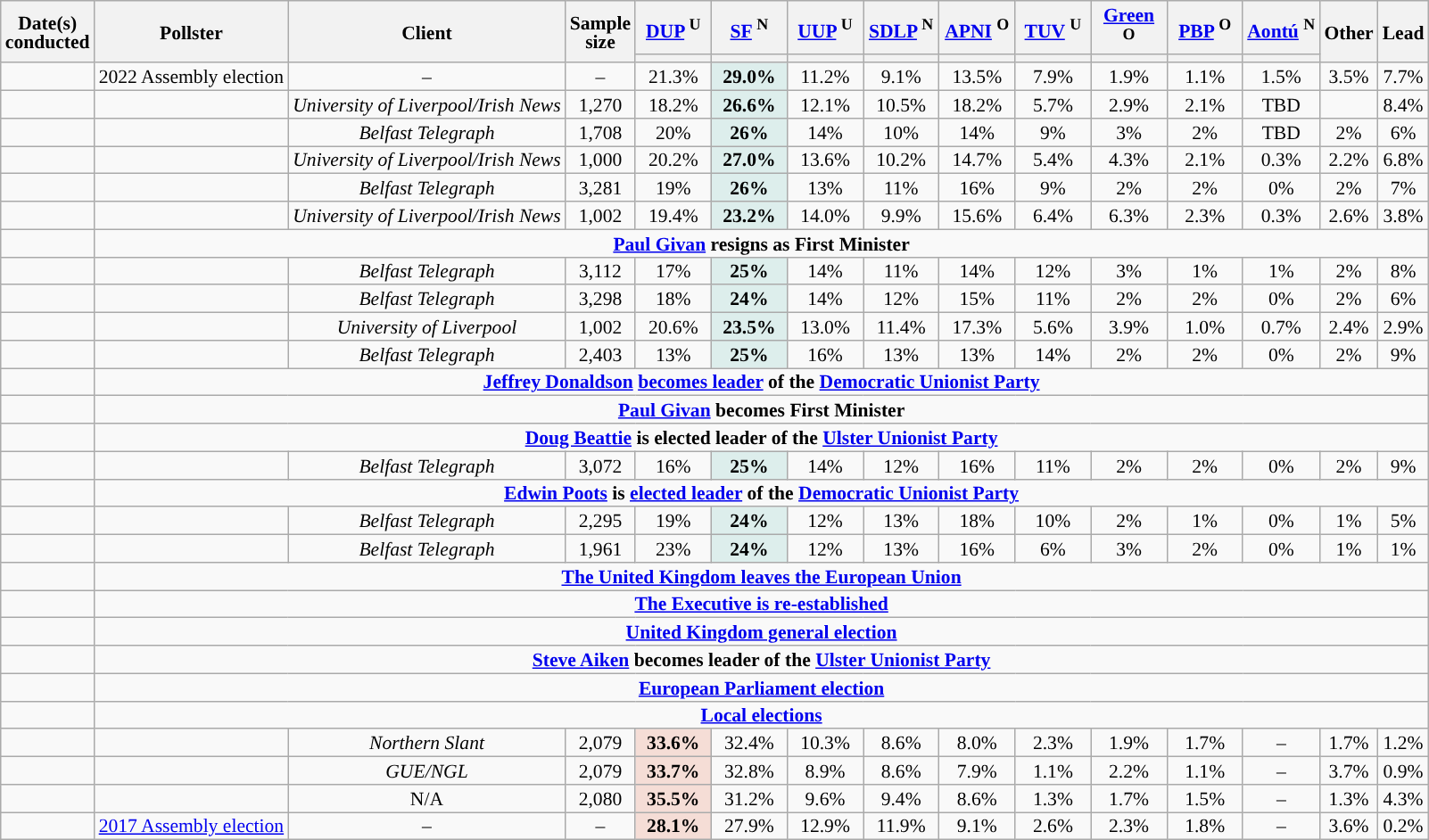<table class="wikitable sortable mw-datatable" style="text-align:center;font-size:90%;line-height:14px;">
<tr>
<th rowspan="2">Date(s)<br>conducted</th>
<th rowspan="2">Pollster</th>
<th rowspan="2">Client</th>
<th data-sort-type="number" rowspan="2">Sample<br>size</th>
<th class="unsortable" style="width:50px;"><a href='#'>DUP</a> <sup>U</sup></th>
<th class="unsortable" style="width:50px;"><a href='#'>SF</a> <sup>N</sup></th>
<th class="unsortable" style="width:50px;"><a href='#'>UUP</a> <sup>U</sup></th>
<th class="unsortable" style="width:50px;"><a href='#'>SDLP</a> <sup>N</sup></th>
<th class="unsortable" style="width:50px;"><a href='#'>APNI</a> <sup>O</sup></th>
<th class="unsortable" style="width:50px;"><a href='#'>TUV</a> <sup>U</sup></th>
<th class="unsortable" style="width:50px;"><a href='#'>Green</a> <sup>O</sup></th>
<th class="unsortable" style="width:50px;"><a href='#'>PBP</a> <sup>O</sup></th>
<th><a href='#'>Aontú</a> <sup>N</sup></th>
<th rowspan="2">Other</th>
<th rowspan="2" class="unsortable">Lead</th>
</tr>
<tr>
<th data-sort-type="number" style="background:"></th>
<th data-sort-type="number" style="background:"></th>
<th data-sort-type="number" style="background:"></th>
<th data-sort-type="number" style="background:"></th>
<th data-sort-type="number" style="background:"></th>
<th data-sort-type="number" style="background:"></th>
<th data-sort-type="number" style="background:"></th>
<th data-sort-type="number" style="background:"></th>
<th data-sort-type="number" style="background:"></th>
</tr>
<tr>
<td></td>
<td>2022 Assembly election</td>
<td>–</td>
<td>–</td>
<td>21.3%</td>
<td style="background:#DDEEEC;"><strong>29.0%</strong></td>
<td>11.2%</td>
<td>9.1%</td>
<td>13.5%</td>
<td>7.9%</td>
<td>1.9%</td>
<td>1.1%</td>
<td>1.5%</td>
<td>3.5%</td>
<td style="background:">7.7%</td>
</tr>
<tr>
<td></td>
<td></td>
<td><em>University of Liverpool/Irish News</em></td>
<td>1,270</td>
<td>18.2%</td>
<td style="background:#DDEEEC;"><strong>26.6%</strong></td>
<td>12.1%</td>
<td>10.5%</td>
<td>18.2%</td>
<td>5.7%</td>
<td>2.9%</td>
<td>2.1%</td>
<td>TBD</td>
<td></td>
<td style="background:">8.4%</td>
</tr>
<tr>
<td></td>
<td></td>
<td><em>Belfast Telegraph</em></td>
<td>1,708</td>
<td>20%</td>
<td style="background:#DDEEEC;"><strong>26%</strong></td>
<td>14%</td>
<td>10%</td>
<td>14%</td>
<td>9%</td>
<td>3%</td>
<td>2%</td>
<td>TBD</td>
<td>2%</td>
<td style="background:">6%</td>
</tr>
<tr>
<td></td>
<td></td>
<td><em>University of Liverpool/Irish News</em></td>
<td>1,000</td>
<td>20.2%</td>
<td style="background:#DDEEEC;"><strong>27.0%</strong></td>
<td>13.6%</td>
<td>10.2%</td>
<td>14.7%</td>
<td>5.4%</td>
<td>4.3%</td>
<td>2.1%</td>
<td>0.3%</td>
<td>2.2%</td>
<td style="background:">6.8%</td>
</tr>
<tr>
<td></td>
<td></td>
<td><em>Belfast Telegraph</em></td>
<td>3,281</td>
<td>19%</td>
<td style="background:#DDEEEC;"><strong>26%</strong></td>
<td>13%</td>
<td>11%</td>
<td>16%</td>
<td>9%</td>
<td>2%</td>
<td>2%</td>
<td>0%</td>
<td>2%</td>
<td style="background:">7%</td>
</tr>
<tr>
<td></td>
<td></td>
<td><em>University of Liverpool/Irish News</em></td>
<td>1,002</td>
<td>19.4%</td>
<td style="background:#DDEEEC;"><strong>23.2%</strong></td>
<td>14.0%</td>
<td>9.9%</td>
<td>15.6%</td>
<td>6.4%</td>
<td>6.3%</td>
<td>2.3%</td>
<td>0.3%</td>
<td>2.6%</td>
<td style="background:">3.8%</td>
</tr>
<tr>
<td></td>
<td colspan="14"><strong><a href='#'>Paul Givan</a> resigns as First Minister</strong></td>
</tr>
<tr>
<td></td>
<td></td>
<td><em>Belfast Telegraph</em></td>
<td>3,112</td>
<td>17%</td>
<td style="background:#DDEEEC;"><strong>25%</strong></td>
<td>14%</td>
<td>11%</td>
<td>14%</td>
<td>12%</td>
<td>3%</td>
<td>1%</td>
<td>1%</td>
<td>2%</td>
<td style="background:">8%</td>
</tr>
<tr>
<td></td>
<td></td>
<td><em>Belfast Telegraph</em></td>
<td>3,298</td>
<td>18%</td>
<td style="background:#DDEEEC;"><strong>24%</strong></td>
<td>14%</td>
<td>12%</td>
<td>15%</td>
<td>11%</td>
<td>2%</td>
<td>2%</td>
<td>0%</td>
<td>2%</td>
<td style="background:">6%</td>
</tr>
<tr>
<td></td>
<td></td>
<td><em>University of Liverpool</em></td>
<td>1,002</td>
<td>20.6%</td>
<td style="background:#DDEEEC;"><strong>23.5%</strong></td>
<td>13.0%</td>
<td>11.4%</td>
<td>17.3%</td>
<td>5.6%</td>
<td>3.9%</td>
<td>1.0%</td>
<td>0.7%</td>
<td>2.4%</td>
<td style="background:">2.9%</td>
</tr>
<tr>
<td></td>
<td></td>
<td><em>Belfast Telegraph</em></td>
<td>2,403</td>
<td>13%</td>
<td style="background:#DDEEEC;"><strong>25%</strong></td>
<td>16%</td>
<td>13%</td>
<td>13%</td>
<td>14%</td>
<td>2%</td>
<td>2%</td>
<td>0%</td>
<td>2%</td>
<td style="background:">9%</td>
</tr>
<tr>
<td></td>
<td colspan="14"><strong><a href='#'>Jeffrey Donaldson</a> <a href='#'>becomes leader</a> of the <a href='#'>Democratic Unionist Party</a></strong></td>
</tr>
<tr>
<td></td>
<td colspan="14"><strong><a href='#'>Paul Givan</a> becomes First Minister</strong></td>
</tr>
<tr>
<td></td>
<td colspan="14"><strong><a href='#'>Doug Beattie</a> is elected leader of the <a href='#'>Ulster Unionist Party</a></strong></td>
</tr>
<tr>
<td></td>
<td></td>
<td><em>Belfast Telegraph</em></td>
<td>3,072</td>
<td>16%</td>
<td style="background:#DDEEEC;"><strong>25%</strong></td>
<td>14%</td>
<td>12%</td>
<td>16%</td>
<td>11%</td>
<td>2%</td>
<td>2%</td>
<td>0%</td>
<td>2%</td>
<td style="background:">9%</td>
</tr>
<tr>
<td></td>
<td colspan="14"><strong><a href='#'>Edwin Poots</a> is <a href='#'>elected leader</a> of the <a href='#'>Democratic Unionist Party</a></strong></td>
</tr>
<tr>
<td></td>
<td></td>
<td><em>Belfast Telegraph</em></td>
<td>2,295</td>
<td>19%</td>
<td style="background:#DDEEEC;"><strong>24%</strong></td>
<td>12%</td>
<td>13%</td>
<td>18%</td>
<td>10%</td>
<td>2%</td>
<td>1%</td>
<td>0%</td>
<td>1%</td>
<td style="background:">5%</td>
</tr>
<tr>
<td></td>
<td></td>
<td><em>Belfast Telegraph</em></td>
<td>1,961</td>
<td>23%</td>
<td style="background:#DDEEEC;"><strong>24%</strong></td>
<td>12%</td>
<td>13%</td>
<td>16%</td>
<td>6%</td>
<td>3%</td>
<td>2%</td>
<td>0%</td>
<td>1%</td>
<td style="background:">1%</td>
</tr>
<tr>
<td></td>
<td colspan="14"><a href='#'><strong>The United Kingdom leaves the European Union</strong></a></td>
</tr>
<tr>
<td></td>
<td colspan="14"><a href='#'><strong>The Executive is re-established</strong></a></td>
</tr>
<tr>
<td></td>
<td colspan="14"><strong><a href='#'>United Kingdom general election</a></strong></td>
</tr>
<tr>
<td></td>
<td colspan="14"><strong><a href='#'>Steve Aiken</a> becomes leader of the <a href='#'>Ulster Unionist Party</a></strong></td>
</tr>
<tr>
<td></td>
<td colspan="14"><strong><a href='#'>European Parliament election</a></strong></td>
</tr>
<tr>
<td></td>
<td colspan="14"><a href='#'><strong>Local elections</strong></a></td>
</tr>
<tr>
<td></td>
<td></td>
<td><em>Northern Slant</em></td>
<td>2,079</td>
<td style="background:#F5DDD6;"><strong>33.6%</strong></td>
<td>32.4%</td>
<td>10.3%</td>
<td>8.6%</td>
<td>8.0%</td>
<td>2.3%</td>
<td>1.9%</td>
<td>1.7%</td>
<td>–</td>
<td>1.7%</td>
<td style="background:">1.2%</td>
</tr>
<tr>
<td></td>
<td></td>
<td><em>GUE/NGL</em></td>
<td>2,079</td>
<td style="background:#F5DDD6;"><strong>33.7%</strong></td>
<td>32.8%</td>
<td>8.9%</td>
<td>8.6%</td>
<td>7.9%</td>
<td>1.1%</td>
<td>2.2%</td>
<td>1.1%</td>
<td>–</td>
<td>3.7%</td>
<td style="background:">0.9%</td>
</tr>
<tr>
<td></td>
<td></td>
<td>N/A</td>
<td>2,080</td>
<td style="background:#F5DDD6;"><strong>35.5%</strong></td>
<td>31.2%</td>
<td>9.6%</td>
<td>9.4%</td>
<td>8.6%</td>
<td>1.3%</td>
<td>1.7%</td>
<td>1.5%</td>
<td>–</td>
<td>1.3%</td>
<td style="background:">4.3%</td>
</tr>
<tr>
<td></td>
<td><a href='#'>2017 Assembly election</a></td>
<td>–</td>
<td>–</td>
<td style="background:#F5DDD6;"><strong>28.1%</strong></td>
<td>27.9%</td>
<td>12.9%</td>
<td>11.9%</td>
<td>9.1%</td>
<td>2.6%</td>
<td>2.3%</td>
<td>1.8%</td>
<td>–</td>
<td>3.6%</td>
<td style="background:">0.2%</td>
</tr>
</table>
